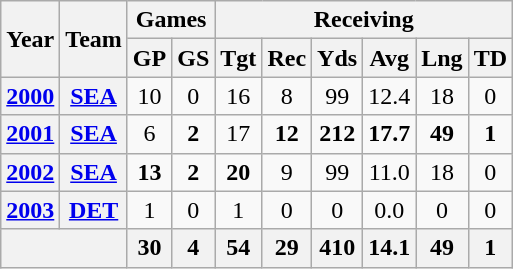<table class="wikitable" style="text-align:center">
<tr>
<th rowspan="2">Year</th>
<th rowspan="2">Team</th>
<th colspan="2">Games</th>
<th colspan="6">Receiving</th>
</tr>
<tr>
<th>GP</th>
<th>GS</th>
<th>Tgt</th>
<th>Rec</th>
<th>Yds</th>
<th>Avg</th>
<th>Lng</th>
<th>TD</th>
</tr>
<tr>
<th><a href='#'>2000</a></th>
<th><a href='#'>SEA</a></th>
<td>10</td>
<td>0</td>
<td>16</td>
<td>8</td>
<td>99</td>
<td>12.4</td>
<td>18</td>
<td>0</td>
</tr>
<tr>
<th><a href='#'>2001</a></th>
<th><a href='#'>SEA</a></th>
<td>6</td>
<td><strong>2</strong></td>
<td>17</td>
<td><strong>12</strong></td>
<td><strong>212</strong></td>
<td><strong>17.7</strong></td>
<td><strong>49</strong></td>
<td><strong>1</strong></td>
</tr>
<tr>
<th><a href='#'>2002</a></th>
<th><a href='#'>SEA</a></th>
<td><strong>13</strong></td>
<td><strong>2</strong></td>
<td><strong>20</strong></td>
<td>9</td>
<td>99</td>
<td>11.0</td>
<td>18</td>
<td>0</td>
</tr>
<tr>
<th><a href='#'>2003</a></th>
<th><a href='#'>DET</a></th>
<td>1</td>
<td>0</td>
<td>1</td>
<td>0</td>
<td>0</td>
<td>0.0</td>
<td>0</td>
<td>0</td>
</tr>
<tr>
<th colspan="2"></th>
<th>30</th>
<th>4</th>
<th>54</th>
<th>29</th>
<th>410</th>
<th>14.1</th>
<th>49</th>
<th>1</th>
</tr>
</table>
